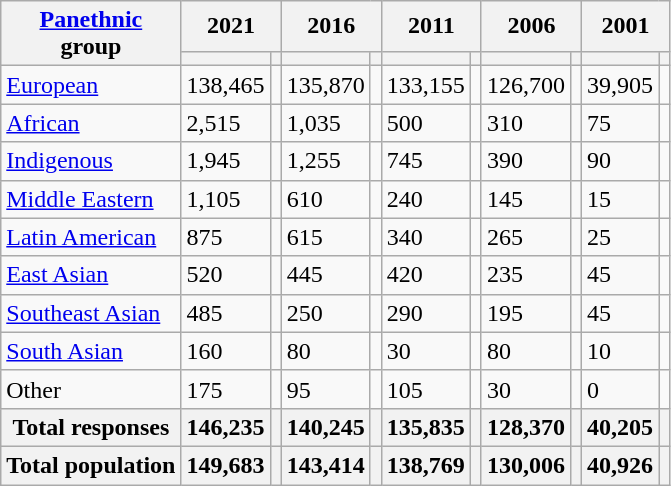<table class="wikitable collapsible sortable">
<tr>
<th rowspan="2"><a href='#'>Panethnic</a><br>group</th>
<th colspan="2">2021</th>
<th colspan="2">2016</th>
<th colspan="2">2011</th>
<th colspan="2">2006</th>
<th colspan="2">2001</th>
</tr>
<tr>
<th><a href='#'></a></th>
<th></th>
<th></th>
<th></th>
<th></th>
<th></th>
<th></th>
<th></th>
<th></th>
<th></th>
</tr>
<tr>
<td><a href='#'>European</a></td>
<td>138,465</td>
<td></td>
<td>135,870</td>
<td></td>
<td>133,155</td>
<td></td>
<td>126,700</td>
<td></td>
<td>39,905</td>
<td></td>
</tr>
<tr>
<td><a href='#'>African</a></td>
<td>2,515</td>
<td></td>
<td>1,035</td>
<td></td>
<td>500</td>
<td></td>
<td>310</td>
<td></td>
<td>75</td>
<td></td>
</tr>
<tr>
<td><a href='#'>Indigenous</a></td>
<td>1,945</td>
<td></td>
<td>1,255</td>
<td></td>
<td>745</td>
<td></td>
<td>390</td>
<td></td>
<td>90</td>
<td></td>
</tr>
<tr>
<td><a href='#'>Middle Eastern</a></td>
<td>1,105</td>
<td></td>
<td>610</td>
<td></td>
<td>240</td>
<td></td>
<td>145</td>
<td></td>
<td>15</td>
<td></td>
</tr>
<tr>
<td><a href='#'>Latin American</a></td>
<td>875</td>
<td></td>
<td>615</td>
<td></td>
<td>340</td>
<td></td>
<td>265</td>
<td></td>
<td>25</td>
<td></td>
</tr>
<tr>
<td><a href='#'>East Asian</a></td>
<td>520</td>
<td></td>
<td>445</td>
<td></td>
<td>420</td>
<td></td>
<td>235</td>
<td></td>
<td>45</td>
<td></td>
</tr>
<tr>
<td><a href='#'>Southeast Asian</a></td>
<td>485</td>
<td></td>
<td>250</td>
<td></td>
<td>290</td>
<td></td>
<td>195</td>
<td></td>
<td>45</td>
<td></td>
</tr>
<tr>
<td><a href='#'>South Asian</a></td>
<td>160</td>
<td></td>
<td>80</td>
<td></td>
<td>30</td>
<td></td>
<td>80</td>
<td></td>
<td>10</td>
<td></td>
</tr>
<tr>
<td>Other</td>
<td>175</td>
<td></td>
<td>95</td>
<td></td>
<td>105</td>
<td></td>
<td>30</td>
<td></td>
<td>0</td>
<td></td>
</tr>
<tr>
<th>Total responses</th>
<th>146,235</th>
<th></th>
<th>140,245</th>
<th></th>
<th>135,835</th>
<th></th>
<th>128,370</th>
<th></th>
<th>40,205</th>
<th></th>
</tr>
<tr>
<th>Total population</th>
<th>149,683</th>
<th></th>
<th>143,414</th>
<th></th>
<th>138,769</th>
<th></th>
<th>130,006</th>
<th></th>
<th>40,926</th>
<th></th>
</tr>
</table>
